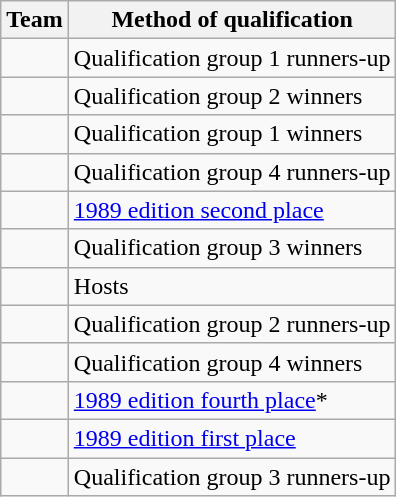<table class="wikitable">
<tr>
<th>Team</th>
<th>Method of qualification</th>
</tr>
<tr>
<td></td>
<td>Qualification group 1 runners-up</td>
</tr>
<tr>
<td></td>
<td>Qualification group 2 winners</td>
</tr>
<tr>
<td></td>
<td>Qualification group 1 winners</td>
</tr>
<tr>
<td></td>
<td>Qualification group 4 runners-up</td>
</tr>
<tr>
<td></td>
<td><a href='#'>1989 edition second place</a></td>
</tr>
<tr>
<td></td>
<td>Qualification group 3 winners</td>
</tr>
<tr>
<td></td>
<td>Hosts</td>
</tr>
<tr>
<td></td>
<td>Qualification group 2 runners-up</td>
</tr>
<tr>
<td></td>
<td>Qualification group 4 winners</td>
</tr>
<tr>
<td></td>
<td><a href='#'>1989 edition fourth place</a>*</td>
</tr>
<tr>
<td></td>
<td><a href='#'>1989 edition first place</a></td>
</tr>
<tr>
<td></td>
<td>Qualification group 3 runners-up</td>
</tr>
</table>
